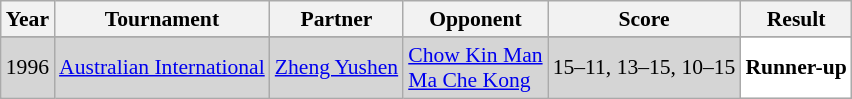<table class="sortable wikitable" style="font-size: 90%;">
<tr>
<th>Year</th>
<th>Tournament</th>
<th>Partner</th>
<th>Opponent</th>
<th>Score</th>
<th>Result</th>
</tr>
<tr>
</tr>
<tr style="background:#D5D5D5">
<td align="center">1996</td>
<td align="left"><a href='#'>Australian International</a></td>
<td align="left"> <a href='#'>Zheng Yushen</a></td>
<td align="left"> <a href='#'>Chow Kin Man</a> <br>  <a href='#'>Ma Che Kong</a></td>
<td align="left">15–11, 13–15, 10–15</td>
<td style="text-align:left; background:white"> <strong>Runner-up</strong></td>
</tr>
</table>
